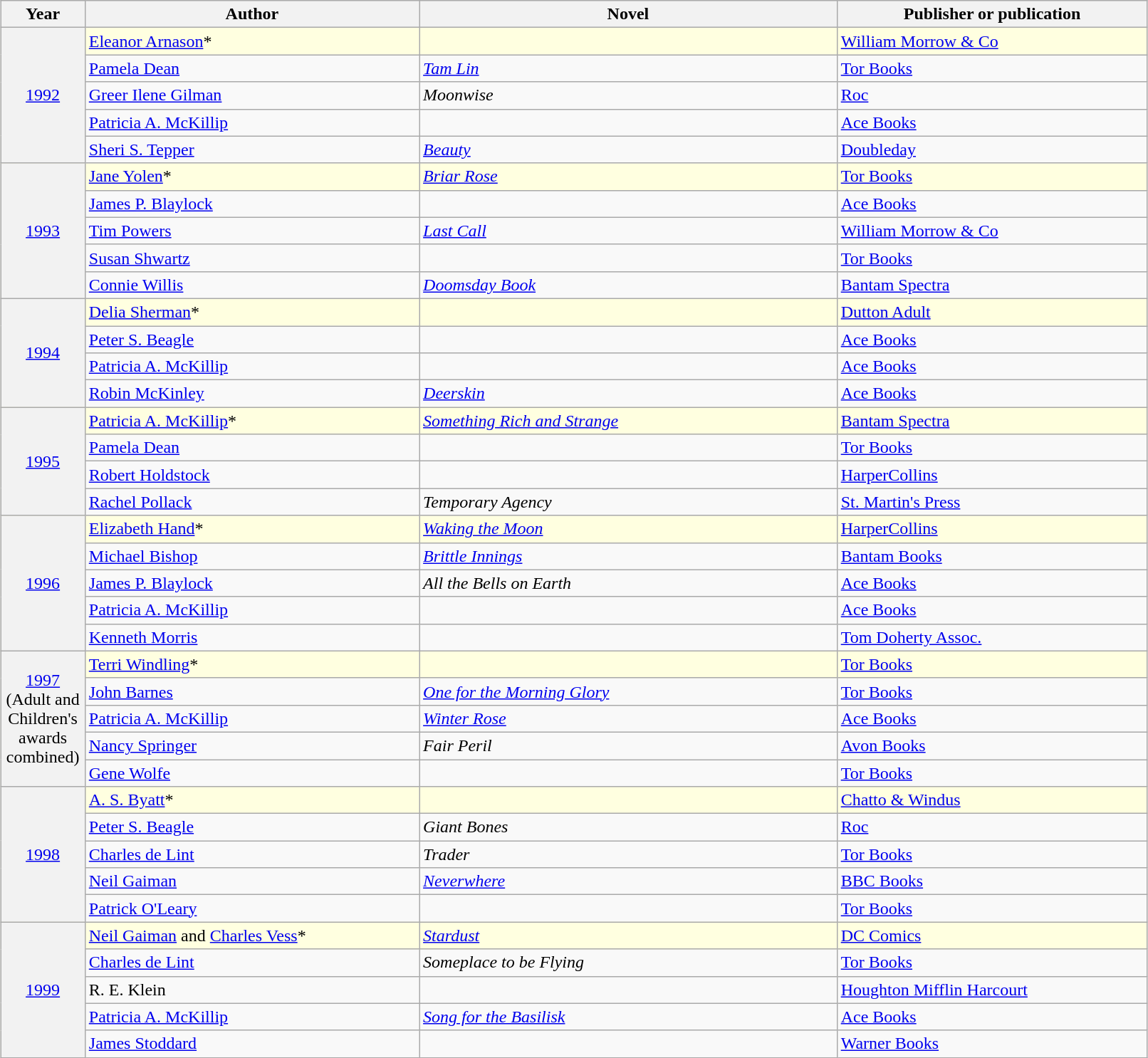<table class="sortable wikitable" width="85%" style="margin: 1em auto 1em auto">
<tr>
<th width="7%" scope="col">Year</th>
<th width="28%" scope="col">Author</th>
<th width="35%" scope="col">Novel</th>
<th width="26%" scope="col">Publisher or publication</th>
</tr>
<tr style="background:lightyellow;">
<th rowspan="5" scope="row" align="center" style="font-weight:normal;"><a href='#'>1992</a></th>
<td><a href='#'>Eleanor Arnason</a>*</td>
<td><em></em></td>
<td><a href='#'>William Morrow & Co</a></td>
</tr>
<tr>
<td><a href='#'>Pamela Dean</a></td>
<td><em><a href='#'>Tam Lin</a></em></td>
<td><a href='#'>Tor Books</a></td>
</tr>
<tr>
<td><a href='#'>Greer Ilene Gilman</a></td>
<td><em>Moonwise</em></td>
<td><a href='#'>Roc</a></td>
</tr>
<tr>
<td><a href='#'>Patricia A. McKillip</a></td>
<td><em></em></td>
<td><a href='#'>Ace Books</a></td>
</tr>
<tr>
<td><a href='#'>Sheri S. Tepper</a></td>
<td><em><a href='#'>Beauty</a></em></td>
<td><a href='#'>Doubleday</a></td>
</tr>
<tr style="background:lightyellow;">
<th rowspan="5" scope="row" align="center" style="font-weight:normal;"><a href='#'>1993</a></th>
<td><a href='#'>Jane Yolen</a>*</td>
<td><em><a href='#'>Briar Rose</a></em></td>
<td><a href='#'>Tor Books</a></td>
</tr>
<tr>
<td><a href='#'>James P. Blaylock</a></td>
<td><em></em></td>
<td><a href='#'>Ace Books</a></td>
</tr>
<tr>
<td><a href='#'>Tim Powers</a></td>
<td><em><a href='#'>Last Call</a></em></td>
<td><a href='#'>William Morrow & Co</a></td>
</tr>
<tr>
<td><a href='#'>Susan Shwartz</a></td>
<td><em></em></td>
<td><a href='#'>Tor Books</a></td>
</tr>
<tr>
<td><a href='#'>Connie Willis</a></td>
<td><em><a href='#'>Doomsday Book</a></em></td>
<td><a href='#'>Bantam Spectra</a></td>
</tr>
<tr style="background:lightyellow;">
<th rowspan="4" scope="row" align="center" style="font-weight:normal;"><a href='#'>1994</a></th>
<td><a href='#'>Delia Sherman</a>*</td>
<td><em></em></td>
<td><a href='#'>Dutton Adult</a></td>
</tr>
<tr>
<td><a href='#'>Peter S. Beagle</a></td>
<td><em></em></td>
<td><a href='#'>Ace Books</a></td>
</tr>
<tr>
<td><a href='#'>Patricia A. McKillip</a></td>
<td><em></em></td>
<td><a href='#'>Ace Books</a></td>
</tr>
<tr>
<td><a href='#'>Robin McKinley</a></td>
<td><em><a href='#'>Deerskin</a></em></td>
<td><a href='#'>Ace Books</a></td>
</tr>
<tr style="background:lightyellow;">
<th rowspan="4" scope="row" align="center" style="font-weight:normal;"><a href='#'>1995</a></th>
<td><a href='#'>Patricia A. McKillip</a>*</td>
<td><em><a href='#'>Something Rich and Strange</a></em></td>
<td><a href='#'>Bantam Spectra</a></td>
</tr>
<tr>
<td><a href='#'>Pamela Dean</a></td>
<td><em></em></td>
<td><a href='#'>Tor Books</a></td>
</tr>
<tr>
<td><a href='#'>Robert Holdstock</a></td>
<td><em></em></td>
<td><a href='#'>HarperCollins</a></td>
</tr>
<tr>
<td><a href='#'>Rachel Pollack</a></td>
<td><em>Temporary Agency</em></td>
<td><a href='#'>St. Martin's Press</a></td>
</tr>
<tr style="background:lightyellow;">
<th rowspan="5" scope="row" align="center" style="font-weight:normal;"><a href='#'>1996</a></th>
<td><a href='#'>Elizabeth Hand</a>*</td>
<td><em><a href='#'>Waking the Moon</a></em></td>
<td><a href='#'>HarperCollins</a></td>
</tr>
<tr>
<td><a href='#'>Michael Bishop</a></td>
<td><em><a href='#'>Brittle Innings</a></em></td>
<td><a href='#'>Bantam Books</a></td>
</tr>
<tr>
<td><a href='#'>James P. Blaylock</a></td>
<td><em>All the Bells on Earth</em></td>
<td><a href='#'>Ace Books</a></td>
</tr>
<tr>
<td><a href='#'>Patricia A. McKillip</a></td>
<td><em></em></td>
<td><a href='#'>Ace Books</a></td>
</tr>
<tr>
<td><a href='#'>Kenneth Morris</a></td>
<td><em></em></td>
<td><a href='#'>Tom Doherty Assoc.</a></td>
</tr>
<tr style="background:lightyellow;">
<th rowspan="5" scope="row" align="center" style="font-weight:normal;"><a href='#'>1997</a><br>(Adult and Children's awards combined)</th>
<td><a href='#'>Terri Windling</a>*</td>
<td><em></em></td>
<td><a href='#'>Tor Books</a></td>
</tr>
<tr>
<td><a href='#'>John Barnes</a></td>
<td><em><a href='#'>One for the Morning Glory</a></em></td>
<td><a href='#'>Tor Books</a></td>
</tr>
<tr>
<td><a href='#'>Patricia A. McKillip</a></td>
<td><em><a href='#'>Winter Rose</a></em></td>
<td><a href='#'>Ace Books</a></td>
</tr>
<tr>
<td><a href='#'>Nancy Springer</a></td>
<td><em>Fair Peril</em></td>
<td><a href='#'>Avon Books</a></td>
</tr>
<tr>
<td><a href='#'>Gene Wolfe</a></td>
<td><em></em></td>
<td><a href='#'>Tor Books</a></td>
</tr>
<tr style="background:lightyellow;">
<th rowspan="5" scope="row" align="center" style="font-weight:normal;"><a href='#'>1998</a></th>
<td><a href='#'>A. S. Byatt</a>*</td>
<td><em></em></td>
<td><a href='#'>Chatto & Windus</a></td>
</tr>
<tr>
<td><a href='#'>Peter S. Beagle</a></td>
<td><em>Giant Bones</em></td>
<td><a href='#'>Roc</a></td>
</tr>
<tr>
<td><a href='#'>Charles de Lint</a></td>
<td><em>Trader</em></td>
<td><a href='#'>Tor Books</a></td>
</tr>
<tr>
<td><a href='#'>Neil Gaiman</a></td>
<td><em><a href='#'>Neverwhere</a></em></td>
<td><a href='#'>BBC Books</a></td>
</tr>
<tr>
<td><a href='#'>Patrick O'Leary</a></td>
<td><em></em></td>
<td><a href='#'>Tor Books</a></td>
</tr>
<tr style="background:lightyellow;">
<th rowspan="5" scope="row" align="center" style="font-weight:normal;"><a href='#'>1999</a></th>
<td><a href='#'>Neil Gaiman</a> and <a href='#'>Charles Vess</a>*</td>
<td><em><a href='#'>Stardust</a></em></td>
<td><a href='#'>DC Comics</a></td>
</tr>
<tr>
<td><a href='#'>Charles de Lint</a></td>
<td><em>Someplace to be Flying</em></td>
<td><a href='#'>Tor Books</a></td>
</tr>
<tr>
<td>R. E. Klein</td>
<td><em></em></td>
<td><a href='#'>Houghton Mifflin Harcourt</a></td>
</tr>
<tr>
<td><a href='#'>Patricia A. McKillip</a></td>
<td><em><a href='#'>Song for the Basilisk</a></em></td>
<td><a href='#'>Ace Books</a></td>
</tr>
<tr>
<td><a href='#'>James Stoddard</a></td>
<td><em></em></td>
<td><a href='#'>Warner Books</a></td>
</tr>
</table>
